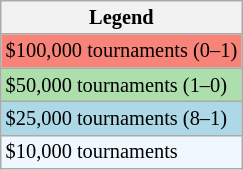<table class="wikitable" style="font-size:85%;">
<tr>
<th>Legend</th>
</tr>
<tr style="background:#f88379;">
<td>$100,000 tournaments (0–1)</td>
</tr>
<tr style="background:#addfad;">
<td>$50,000 tournaments (1–0)</td>
</tr>
<tr style="background:lightblue;">
<td>$25,000 tournaments (8–1)</td>
</tr>
<tr style="background:#f0f8ff;">
<td>$10,000 tournaments</td>
</tr>
</table>
